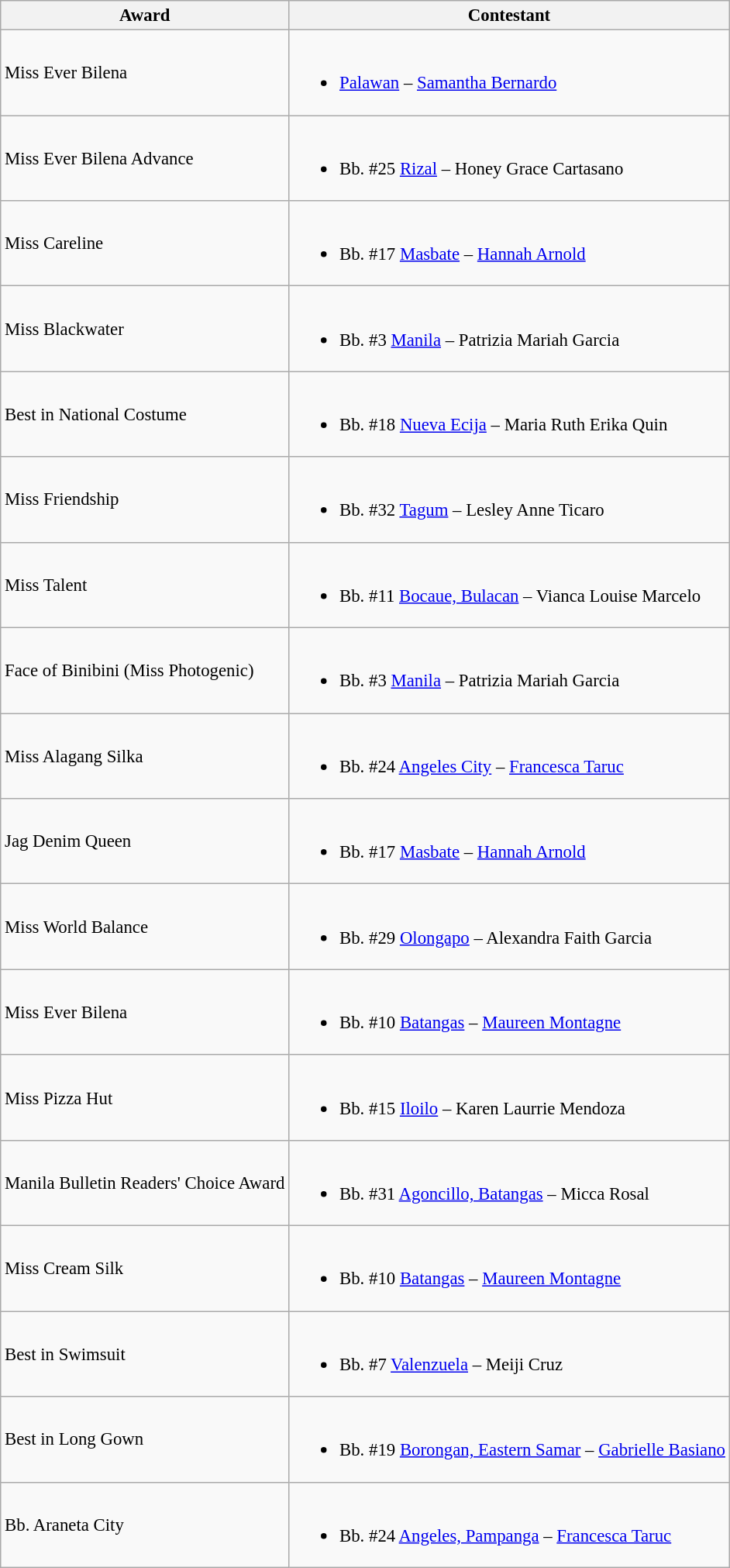<table class="wikitable sortable" style="font-size: 95%;">
<tr>
<th>Award</th>
<th>Contestant</th>
</tr>
<tr>
<td>Miss Ever Bilena</td>
<td><br><ul><li><a href='#'>Palawan</a> – <a href='#'>Samantha Bernardo</a></li></ul></td>
</tr>
<tr>
<td>Miss Ever Bilena Advance</td>
<td><br><ul><li>Bb. #25 <a href='#'>Rizal</a> – Honey Grace Cartasano</li></ul></td>
</tr>
<tr>
<td>Miss Careline</td>
<td><br><ul><li>Bb. #17 <a href='#'>Masbate</a> – <a href='#'>Hannah Arnold</a></li></ul></td>
</tr>
<tr>
<td>Miss Blackwater</td>
<td><br><ul><li>Bb. #3 <a href='#'>Manila</a> – Patrizia Mariah Garcia</li></ul></td>
</tr>
<tr>
<td>Best in National Costume</td>
<td><br><ul><li>Bb. #18 <a href='#'>Nueva Ecija</a> – Maria Ruth Erika Quin</li></ul></td>
</tr>
<tr>
<td>Miss Friendship</td>
<td><br><ul><li>Bb. #32 <a href='#'>Tagum</a> – Lesley Anne Ticaro</li></ul></td>
</tr>
<tr>
<td>Miss Talent</td>
<td><br><ul><li>Bb. #11 <a href='#'>Bocaue, Bulacan</a> – Vianca Louise Marcelo</li></ul></td>
</tr>
<tr>
<td>Face of Binibini (Miss Photogenic)</td>
<td><br><ul><li>Bb. #3 <a href='#'>Manila</a> – Patrizia Mariah Garcia</li></ul></td>
</tr>
<tr>
<td>Miss Alagang Silka</td>
<td><br><ul><li>Bb. #24 <a href='#'>Angeles City</a> – <a href='#'>Francesca Taruc</a></li></ul></td>
</tr>
<tr>
<td>Jag Denim Queen</td>
<td><br><ul><li>Bb. #17 <a href='#'>Masbate</a> – <a href='#'>Hannah Arnold</a></li></ul></td>
</tr>
<tr>
<td>Miss World Balance</td>
<td><br><ul><li>Bb. #29 <a href='#'>Olongapo</a> – Alexandra Faith Garcia</li></ul></td>
</tr>
<tr>
<td>Miss Ever Bilena</td>
<td><br><ul><li>Bb. #10 <a href='#'>Batangas</a> – <a href='#'>Maureen Montagne</a></li></ul></td>
</tr>
<tr>
<td>Miss Pizza Hut</td>
<td><br><ul><li>Bb. #15 <a href='#'>Iloilo</a> – Karen Laurrie Mendoza</li></ul></td>
</tr>
<tr>
<td>Manila Bulletin Readers' Choice Award</td>
<td><br><ul><li>Bb. #31 <a href='#'>Agoncillo, Batangas</a> – Micca Rosal</li></ul></td>
</tr>
<tr>
<td>Miss Cream Silk</td>
<td><br><ul><li>Bb. #10 <a href='#'>Batangas</a> – <a href='#'>Maureen Montagne</a></li></ul></td>
</tr>
<tr>
<td>Best in Swimsuit</td>
<td><br><ul><li>Bb. #7 <a href='#'>Valenzuela</a> – Meiji Cruz</li></ul></td>
</tr>
<tr>
<td>Best in Long Gown</td>
<td><br><ul><li>Bb. #19 <a href='#'>Borongan, Eastern Samar</a> – <a href='#'>Gabrielle Basiano</a></li></ul></td>
</tr>
<tr>
<td>Bb. Araneta City</td>
<td><br><ul><li>Bb. #24 <a href='#'>Angeles, Pampanga</a> – <a href='#'>Francesca Taruc</a></li></ul></td>
</tr>
</table>
